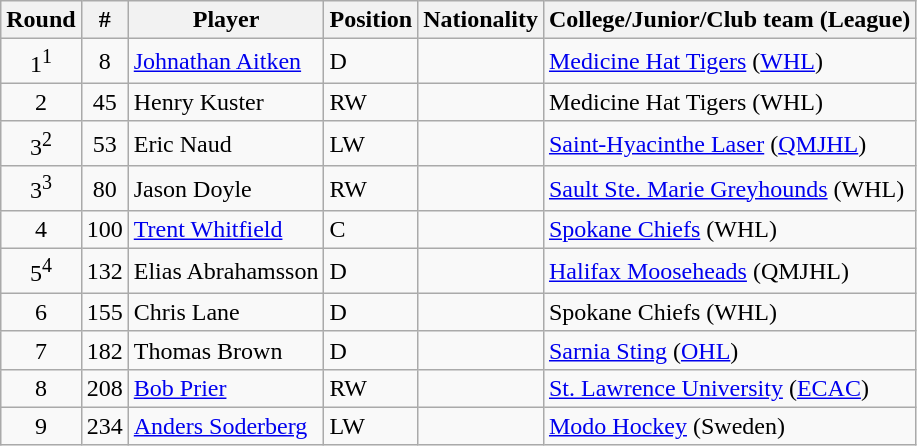<table class="wikitable">
<tr align="center">
<th bgcolor="#DDDDFF">Round</th>
<th bgcolor="#DDDDFF">#</th>
<th bgcolor="#DDDDFF">Player</th>
<th bgcolor="#DDDDFF">Position</th>
<th bgcolor="#DDDDFF">Nationality</th>
<th bgcolor="#DDDDFF">College/Junior/Club team (League)</th>
</tr>
<tr>
<td style="text-align:center;">1<sup>1</sup></td>
<td style="text-align:center;">8</td>
<td><a href='#'>Johnathan Aitken</a></td>
<td>D</td>
<td></td>
<td><a href='#'>Medicine Hat Tigers</a> (<a href='#'>WHL</a>)</td>
</tr>
<tr>
<td style="text-align:center;">2</td>
<td style="text-align:center;">45</td>
<td>Henry Kuster</td>
<td>RW</td>
<td></td>
<td>Medicine Hat Tigers (WHL)</td>
</tr>
<tr>
<td style="text-align:center;">3<sup>2</sup></td>
<td style="text-align:center;">53</td>
<td>Eric Naud</td>
<td>LW</td>
<td></td>
<td><a href='#'>Saint-Hyacinthe Laser</a> (<a href='#'>QMJHL</a>)</td>
</tr>
<tr>
<td style="text-align:center;">3<sup>3</sup></td>
<td style="text-align:center;">80</td>
<td>Jason Doyle</td>
<td>RW</td>
<td></td>
<td><a href='#'>Sault Ste. Marie Greyhounds</a> (WHL)</td>
</tr>
<tr>
<td style="text-align:center;">4</td>
<td style="text-align:center;">100</td>
<td><a href='#'>Trent Whitfield</a></td>
<td>C</td>
<td></td>
<td><a href='#'>Spokane Chiefs</a> (WHL)</td>
</tr>
<tr>
<td style="text-align:center;">5<sup>4</sup></td>
<td style="text-align:center;">132</td>
<td>Elias Abrahamsson</td>
<td>D</td>
<td></td>
<td><a href='#'>Halifax Mooseheads</a> (QMJHL)</td>
</tr>
<tr>
<td style="text-align:center;">6</td>
<td style="text-align:center;">155</td>
<td>Chris Lane</td>
<td>D</td>
<td></td>
<td>Spokane Chiefs (WHL)</td>
</tr>
<tr>
<td style="text-align:center;">7</td>
<td style="text-align:center;">182</td>
<td>Thomas Brown</td>
<td>D</td>
<td></td>
<td><a href='#'>Sarnia Sting</a> (<a href='#'>OHL</a>)</td>
</tr>
<tr>
<td style="text-align:center;">8</td>
<td style="text-align:center;">208</td>
<td><a href='#'>Bob Prier</a></td>
<td>RW</td>
<td></td>
<td><a href='#'>St. Lawrence University</a> (<a href='#'>ECAC</a>)</td>
</tr>
<tr>
<td style="text-align:center;">9</td>
<td style="text-align:center;">234</td>
<td><a href='#'>Anders Soderberg</a></td>
<td>LW</td>
<td></td>
<td><a href='#'>Modo Hockey</a> (Sweden)</td>
</tr>
</table>
